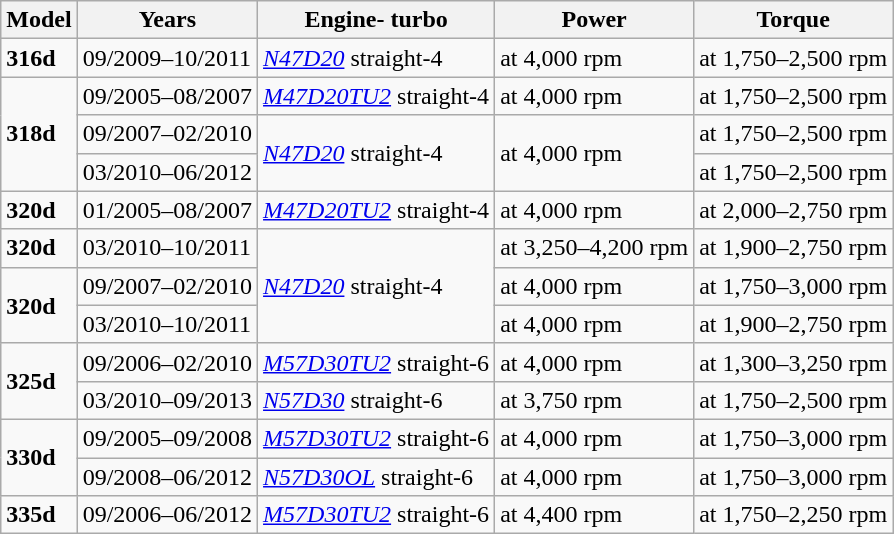<table class="wikitable">
<tr>
<th>Model</th>
<th>Years</th>
<th>Engine- turbo</th>
<th>Power</th>
<th>Torque</th>
</tr>
<tr>
<td><strong>316d</strong></td>
<td>09/2009–10/2011</td>
<td><em><a href='#'>N47D20</a></em> straight-4</td>
<td> at 4,000 rpm</td>
<td> at 1,750–2,500 rpm</td>
</tr>
<tr>
<td rowspan="3"><strong>318d</strong></td>
<td>09/2005–08/2007</td>
<td><em><a href='#'>M47D20TU2</a></em> straight-4</td>
<td> at 4,000 rpm</td>
<td> at 1,750–2,500 rpm</td>
</tr>
<tr>
<td>09/2007–02/2010</td>
<td rowspan="2"><em><a href='#'>N47D20</a></em> straight-4</td>
<td rowspan="2"> at 4,000 rpm</td>
<td> at 1,750–2,500 rpm</td>
</tr>
<tr>
<td>03/2010–06/2012</td>
<td> at 1,750–2,500 rpm</td>
</tr>
<tr>
<td><strong>320d</strong></td>
<td>01/2005–08/2007</td>
<td><em><a href='#'>M47D20TU2</a></em> straight-4</td>
<td> at 4,000 rpm</td>
<td> at 2,000–2,750 rpm</td>
</tr>
<tr>
<td><strong>320d </strong></td>
<td>03/2010–10/2011</td>
<td rowspan=3><em><a href='#'>N47D20</a></em> straight-4</td>
<td> at 3,250–4,200 rpm</td>
<td> at 1,900–2,750 rpm</td>
</tr>
<tr>
<td rowspan=2><strong>320d</strong></td>
<td>09/2007–02/2010</td>
<td> at 4,000 rpm</td>
<td> at 1,750–3,000 rpm</td>
</tr>
<tr>
<td>03/2010–10/2011</td>
<td> at 4,000 rpm</td>
<td> at 1,900–2,750 rpm</td>
</tr>
<tr>
<td rowspan="2"><strong>325d</strong></td>
<td>09/2006–02/2010</td>
<td><em><a href='#'>M57D30TU2</a></em> straight-6</td>
<td> at 4,000 rpm</td>
<td> at 1,300–3,250 rpm</td>
</tr>
<tr>
<td>03/2010–09/2013</td>
<td><em><a href='#'>N57D30</a></em> straight-6</td>
<td> at 3,750 rpm</td>
<td> at 1,750–2,500 rpm</td>
</tr>
<tr>
<td rowspan=2><strong>330d</strong></td>
<td>09/2005–09/2008</td>
<td><em><a href='#'>M57D30TU2</a></em> straight-6</td>
<td> at 4,000 rpm</td>
<td> at 1,750–3,000 rpm</td>
</tr>
<tr>
<td>09/2008–06/2012</td>
<td><em><a href='#'>N57D30OL</a></em> straight-6</td>
<td> at 4,000 rpm</td>
<td> at 1,750–3,000 rpm</td>
</tr>
<tr>
<td><strong>335d</strong></td>
<td>09/2006–06/2012</td>
<td><em><a href='#'>M57D30TU2</a></em> straight-6</td>
<td> at 4,400 rpm</td>
<td> at 1,750–2,250 rpm</td>
</tr>
</table>
